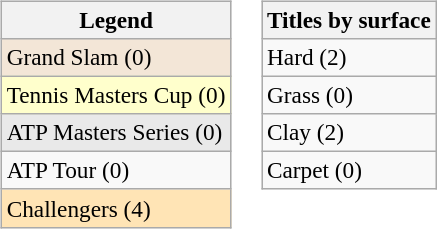<table>
<tr valign=top>
<td><br><table class=wikitable style=font-size:97%>
<tr>
<th>Legend</th>
</tr>
<tr bgcolor=#f3e6d7>
<td>Grand Slam (0)</td>
</tr>
<tr bgcolor=ffffcc>
<td>Tennis Masters Cup (0)</td>
</tr>
<tr bgcolor=#e9e9e9>
<td>ATP Masters Series (0)</td>
</tr>
<tr bgcolor=>
<td>ATP Tour (0)</td>
</tr>
<tr bgcolor=moccasin>
<td>Challengers (4)</td>
</tr>
</table>
</td>
<td><br><table class=wikitable style=font-size:97%>
<tr>
<th>Titles by surface</th>
</tr>
<tr>
<td>Hard (2)</td>
</tr>
<tr>
<td>Grass (0)</td>
</tr>
<tr>
<td>Clay (2)</td>
</tr>
<tr>
<td>Carpet (0)</td>
</tr>
</table>
</td>
</tr>
</table>
